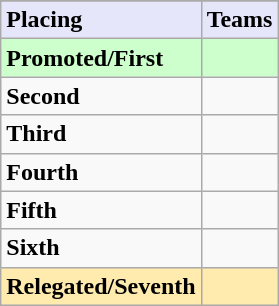<table class=wikitable>
<tr>
</tr>
<tr style="background: #E6E6FA;">
<td><strong>Placing</strong></td>
<td colspan="2" style="text-align:center"><strong>Teams</strong></td>
</tr>
<tr style="background: #ccffcc;">
<td><strong>Promoted/First</strong></td>
<td><strong></strong></td>
</tr>
<tr>
<td><strong>Second</strong></td>
<td></td>
</tr>
<tr>
<td><strong>Third</strong></td>
<td></td>
</tr>
<tr>
<td><strong>Fourth</strong></td>
<td></td>
</tr>
<tr>
<td><strong>Fifth</strong></td>
<td></td>
</tr>
<tr>
<td><strong>Sixth</strong></td>
<td></td>
</tr>
<tr style="background: #ffebad;">
<td><strong>Relegated/Seventh</strong></td>
<td><em></em></td>
</tr>
</table>
